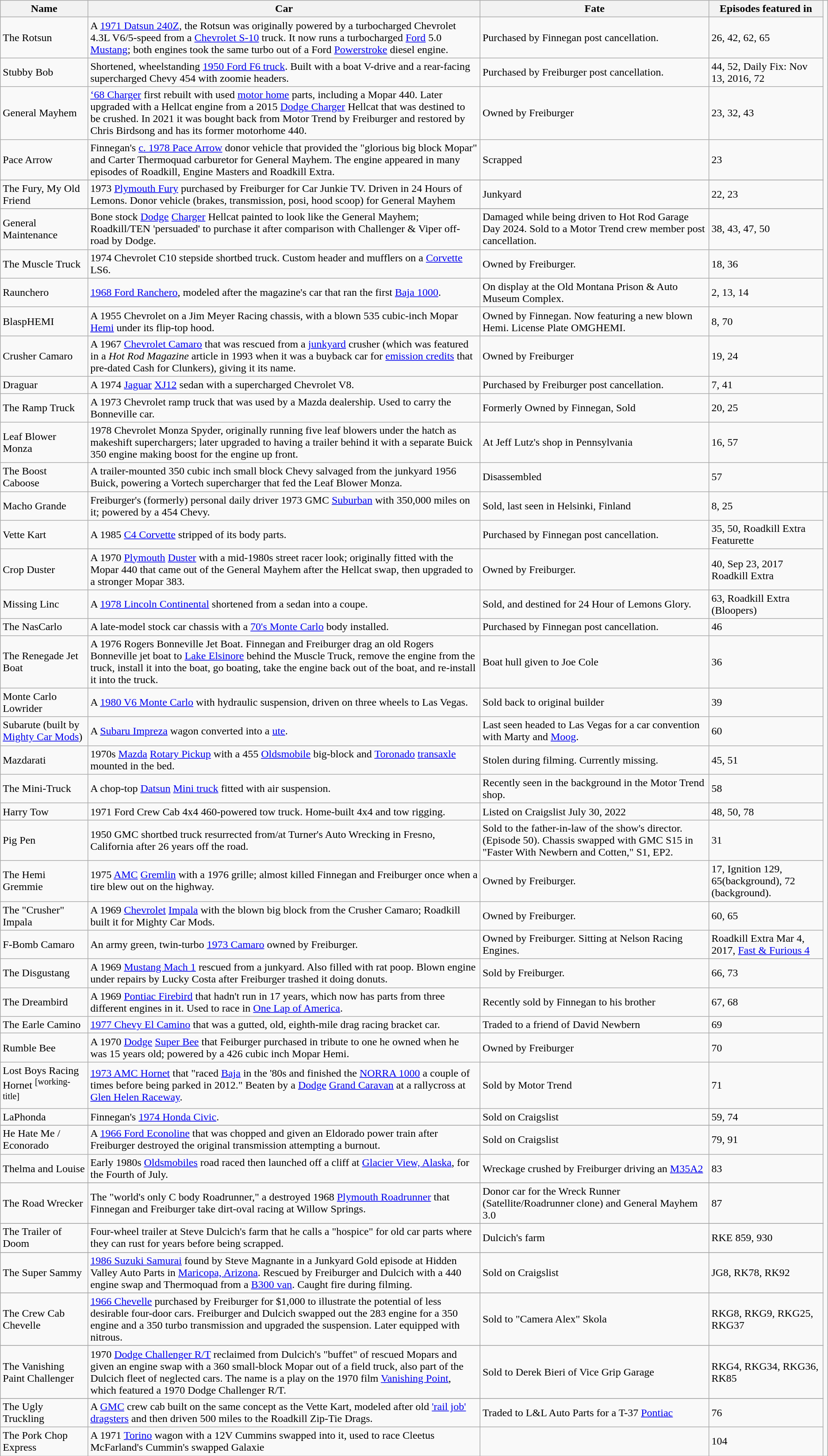<table class="wikitable sortable mw-collapsible">
<tr>
<th>Name</th>
<th>Car</th>
<th>Fate</th>
<th>Episodes featured in</th>
</tr>
<tr>
<td>The Rotsun</td>
<td>A <a href='#'>1971 Datsun 240Z</a>, the Rotsun was originally powered by a turbocharged Chevrolet 4.3L V6/5-speed from a <a href='#'>Chevrolet S-10</a> truck. It now runs a turbocharged <a href='#'>Ford</a> 5.0 <a href='#'>Mustang</a>; both engines took the same turbo out of a Ford <a href='#'>Powerstroke</a> diesel engine.</td>
<td>Purchased by Finnegan post cancellation.</td>
<td>26, 42, 62, 65</td>
</tr>
<tr>
<td>Stubby Bob</td>
<td>Shortened, wheelstanding <a href='#'>1950 Ford F6 truck</a>. Built with a boat V-drive and a rear-facing supercharged Chevy 454 with zoomie headers.</td>
<td>Purchased by Freiburger post cancellation. </td>
<td>44, 52, Daily Fix: Nov 13, 2016, 72</td>
</tr>
<tr>
<td>General Mayhem</td>
<td><a href='#'>‘68 Charger</a> first rebuilt with used <a href='#'>motor home</a> parts, including a Mopar 440. Later upgraded with a Hellcat engine from a 2015 <a href='#'>Dodge Charger</a> Hellcat that was destined to be crushed. In 2021 it was bought back from Motor Trend by Freiburger and restored by Chris Birdsong and has its former motorhome 440.</td>
<td>Owned by Freiburger</td>
<td>23, 32, 43</td>
</tr>
<tr>
<td>Pace Arrow</td>
<td>Finnegan's <a href='#'>c. 1978 Pace Arrow</a> donor vehicle that provided the "glorious big block Mopar" and Carter Thermoquad carburetor for General Mayhem. The engine appeared in many episodes of Roadkill, Engine Masters and Roadkill Extra.</td>
<td>Scrapped</td>
<td>23</td>
</tr>
<tr>
</tr>
<tr>
<td>The Fury, My Old Friend</td>
<td>1973 <a href='#'>Plymouth Fury</a> purchased by Freiburger for Car Junkie TV. Driven in 24 Hours of Lemons. Donor vehicle (brakes, transmission, posi, hood scoop) for General Mayhem</td>
<td>Junkyard</td>
<td>22, 23</td>
</tr>
<tr>
</tr>
<tr>
<td>General Maintenance</td>
<td>Bone stock <a href='#'>Dodge</a> <a href='#'>Charger</a> Hellcat painted to look like the General Mayhem; Roadkill/TEN 'persuaded' to purchase it after comparison with Challenger & Viper off-road by Dodge.</td>
<td>Damaged while being driven to Hot Rod Garage Day 2024.  Sold to a Motor Trend crew member post cancellation.</td>
<td>38, 43, 47, 50</td>
</tr>
<tr>
<td>The Muscle Truck</td>
<td>1974 Chevrolet C10 stepside shortbed truck. Custom header and mufflers on a <a href='#'>Corvette</a> LS6.</td>
<td>Owned by Freiburger.</td>
<td>18, 36</td>
</tr>
<tr>
<td>Raunchero</td>
<td><a href='#'>1968 Ford Ranchero</a>, modeled after the magazine's car that ran the first <a href='#'>Baja 1000</a>.</td>
<td>On display at the Old Montana Prison & Auto Museum Complex.</td>
<td>2, 13, 14</td>
</tr>
<tr>
<td>BlaspHEMI</td>
<td>A 1955 Chevrolet on a Jim Meyer Racing chassis, with a blown 535 cubic-inch Mopar <a href='#'>Hemi</a> under its flip-top hood.</td>
<td>Owned by Finnegan. Now featuring a new blown Hemi. License Plate OMGHEMI.</td>
<td>8, 70</td>
</tr>
<tr>
<td>Crusher Camaro</td>
<td>A 1967 <a href='#'>Chevrolet Camaro</a> that was rescued from a <a href='#'>junkyard</a> crusher (which was featured in a <em>Hot Rod Magazine</em> article in 1993 when it was a buyback car for <a href='#'>emission credits</a> that pre-dated Cash for Clunkers), giving it its name.</td>
<td>Owned by Freiburger</td>
<td>19, 24</td>
</tr>
<tr>
<td>Draguar</td>
<td>A 1974 <a href='#'>Jaguar</a> <a href='#'>XJ12</a> sedan with a supercharged Chevrolet V8.</td>
<td>Purchased by Freiburger post cancellation. </td>
<td>7, 41</td>
</tr>
<tr>
<td>The Ramp Truck</td>
<td>A 1973 Chevrolet ramp truck that was used by a Mazda dealership. Used to carry the Bonneville car.</td>
<td>Formerly Owned by Finnegan, Sold </td>
<td>20, 25</td>
</tr>
<tr>
<td>Leaf Blower Monza</td>
<td>1978 Chevrolet Monza Spyder, originally running five leaf blowers under the hatch as makeshift superchargers; later upgraded to having a trailer behind it with a separate Buick 350 engine making boost for the engine up front.</td>
<td>At Jeff Lutz's shop in Pennsylvania</td>
<td>16, 57</td>
</tr>
<tr>
<td>The Boost Caboose</td>
<td>A trailer-mounted 350 cubic inch small block Chevy salvaged from the junkyard 1956 Buick, powering a Vortech supercharger that fed the Leaf Blower Monza.</td>
<td>Disassembled</td>
<td>57</td>
<td></td>
</tr>
<tr>
<td>Macho Grande</td>
<td>Freiburger's (formerly) personal daily driver 1973 GMC <a href='#'>Suburban</a> with 350,000 miles on it; powered by a 454 Chevy.</td>
<td>Sold, last seen in Helsinki, Finland</td>
<td>8, 25</td>
</tr>
<tr>
<td>Vette Kart</td>
<td>A 1985 <a href='#'>C4 Corvette</a> stripped of its body parts.</td>
<td>Purchased by Finnegan post cancellation.</td>
<td>35, 50, Roadkill Extra Featurette</td>
</tr>
<tr>
<td>Crop Duster</td>
<td>A 1970 <a href='#'>Plymouth</a> <a href='#'>Duster</a> with a mid-1980s street racer look; originally fitted with the Mopar 440 that came out of the General Mayhem after the Hellcat swap, then upgraded to a stronger Mopar 383.</td>
<td>Owned by Freiburger.</td>
<td>40, Sep 23, 2017 Roadkill Extra</td>
</tr>
<tr>
<td>Missing Linc</td>
<td>A <a href='#'>1978 Lincoln Continental</a> shortened from a sedan into a coupe.</td>
<td>Sold, and destined for 24 Hour of Lemons Glory.</td>
<td>63, Roadkill Extra (Bloopers)</td>
</tr>
<tr>
<td>The NasCarlo</td>
<td>A late-model stock car chassis with a <a href='#'>70's Monte Carlo</a> body installed.</td>
<td>Purchased by Finnegan post cancellation.</td>
<td>46</td>
</tr>
<tr>
<td>The Renegade Jet Boat</td>
<td>A 1976 Rogers Bonneville Jet Boat. Finnegan and Freiburger drag an old Rogers Bonneville jet boat to <a href='#'>Lake Elsinore</a> behind the Muscle Truck, remove the engine from the truck, install it into the boat, go boating, take the engine back out of the boat, and re-install it into the truck.</td>
<td>Boat hull given to Joe Cole</td>
<td>36</td>
</tr>
<tr>
<td>Monte Carlo Lowrider</td>
<td>A <a href='#'>1980 V6 Monte Carlo</a> with hydraulic suspension, driven on three wheels to Las Vegas.</td>
<td>Sold back to original builder</td>
<td>39</td>
</tr>
<tr>
<td>Subarute (built by <a href='#'>Mighty Car Mods</a>)</td>
<td>A <a href='#'>Subaru Impreza</a> wagon converted into a <a href='#'>ute</a>.</td>
<td>Last seen headed to Las Vegas for a car convention with Marty and <a href='#'>Moog</a>.</td>
<td>60</td>
</tr>
<tr>
<td>Mazdarati</td>
<td>1970s <a href='#'>Mazda</a> <a href='#'>Rotary Pickup</a> with a 455 <a href='#'>Oldsmobile</a> big-block and <a href='#'>Toronado</a> <a href='#'>transaxle</a> mounted in the bed.</td>
<td>Stolen during filming. Currently missing.</td>
<td>45, 51</td>
</tr>
<tr>
<td>The Mini-Truck</td>
<td>A chop-top <a href='#'>Datsun</a> <a href='#'>Mini truck</a> fitted with air suspension.</td>
<td>Recently seen in the background in the Motor Trend shop.</td>
<td>58</td>
</tr>
<tr>
<td>Harry Tow</td>
<td>1971 Ford Crew Cab 4x4 460-powered tow truck. Home-built 4x4 and tow rigging.</td>
<td>Listed on Craigslist July 30, 2022</td>
<td>48, 50, 78</td>
</tr>
<tr>
<td>Pig Pen</td>
<td>1950 GMC shortbed truck resurrected from/at Turner's Auto Wrecking in Fresno, California after 26 years off the road.</td>
<td>Sold to the father-in-law of the show's director. (Episode 50). Chassis swapped with GMC S15 in "Faster With Newbern and Cotten," S1, EP2.</td>
<td>31</td>
</tr>
<tr>
<td>The Hemi Gremmie</td>
<td>1975 <a href='#'>AMC</a> <a href='#'>Gremlin</a> with a 1976 grille; almost killed Finnegan and Freiburger once when a tire blew out on the highway.</td>
<td>Owned by Freiburger.</td>
<td>17, Ignition 129, 65(background), 72 (background).</td>
</tr>
<tr>
<td>The "Crusher" Impala</td>
<td>A 1969 <a href='#'>Chevrolet</a> <a href='#'>Impala</a> with the blown big block from the Crusher Camaro; Roadkill built it for Mighty Car Mods.</td>
<td>Owned by Freiburger.</td>
<td>60, 65</td>
</tr>
<tr>
<td>F-Bomb Camaro</td>
<td>An army green, twin-turbo <a href='#'>1973 Camaro</a> owned by Freiburger.</td>
<td>Owned by Freiburger. Sitting at Nelson Racing Engines.</td>
<td>Roadkill Extra Mar 4, 2017, <a href='#'>Fast & Furious 4</a></td>
</tr>
<tr>
<td>The Disgustang</td>
<td>A 1969 <a href='#'>Mustang Mach 1</a> rescued from a junkyard. Also filled with rat poop. Blown engine under repairs by Lucky Costa after Freiburger trashed it doing donuts.</td>
<td>Sold by Freiburger.</td>
<td>66, 73</td>
</tr>
<tr>
<td>The Dreambird</td>
<td>A 1969 <a href='#'>Pontiac Firebird</a> that hadn't run in 17 years, which now has parts from three different engines in it. Used to race in <a href='#'>One Lap of America</a>.</td>
<td>Recently sold by Finnegan to his brother</td>
<td>67, 68</td>
</tr>
<tr>
<td>The Earle Camino</td>
<td><a href='#'>1977 Chevy El Camino</a> that was a gutted, old, eighth-mile drag racing bracket car.</td>
<td>Traded to a friend of David Newbern</td>
<td>69</td>
</tr>
<tr>
<td>Rumble Bee</td>
<td>A 1970 <a href='#'>Dodge</a> <a href='#'>Super Bee</a> that Feiburger purchased in tribute to one he owned when he was 15 years old; powered by a 426 cubic inch Mopar Hemi.</td>
<td>Owned by Freiburger</td>
<td>70</td>
</tr>
<tr>
<td>Lost Boys Racing Hornet <sup>[working-title]</sup></td>
<td><a href='#'>1973 AMC Hornet</a> that "raced <a href='#'>Baja</a> in the '80s and finished the <a href='#'>NORRA 1000</a> a couple of times before being parked in 2012."  Beaten by a <a href='#'>Dodge</a> <a href='#'>Grand Caravan</a> at a rallycross at <a href='#'>Glen Helen Raceway</a>.</td>
<td>Sold by Motor Trend</td>
<td>71</td>
</tr>
<tr>
<td>LaPhonda</td>
<td>Finnegan's <a href='#'>1974 Honda Civic</a>.</td>
<td>Sold on Craigslist</td>
<td>59, 74</td>
</tr>
<tr>
</tr>
<tr>
<td>He Hate Me / Econorado</td>
<td>A <a href='#'>1966 Ford Econoline</a> that was chopped and given an Eldorado power train after Freiburger destroyed the original transmission attempting a burnout.</td>
<td>Sold on Craigslist</td>
<td>79, 91</td>
</tr>
<tr>
<td>Thelma and Louise</td>
<td>Early 1980s <a href='#'>Oldsmobiles</a> road raced then launched off a cliff at <a href='#'>Glacier View, Alaska</a>, for the Fourth of July.</td>
<td>Wreckage crushed by Freiburger driving an <a href='#'>M35A2</a></td>
<td>83</td>
</tr>
<tr>
</tr>
<tr>
<td>The Road Wrecker</td>
<td>The "world's only C body Roadrunner," a destroyed 1968 <a href='#'>Plymouth Roadrunner</a> that Finnegan and Freiburger take dirt-oval racing at Willow Springs.</td>
<td>Donor car for the Wreck Runner (Satellite/Roadrunner clone) and General Mayhem 3.0</td>
<td>87</td>
</tr>
<tr>
</tr>
<tr>
<td>The Trailer of Doom</td>
<td>Four-wheel trailer at Steve Dulcich's farm that he calls a "hospice" for old car parts where they can rust for years before being scrapped.</td>
<td>Dulcich's farm</td>
<td>RKE 859, 930</td>
</tr>
<tr>
</tr>
<tr>
<td>The Super Sammy</td>
<td><a href='#'>1986 Suzuki Samurai</a> found by Steve Magnante in a Junkyard Gold episode at Hidden Valley Auto Parts in <a href='#'>Maricopa, Arizona</a>. Rescued by Freiburger and Dulcich with a 440 engine swap and Thermoquad from a <a href='#'>B300 van</a>. Caught fire during filming.</td>
<td>Sold on Craigslist</td>
<td>JG8, RK78, RK92</td>
</tr>
<tr>
</tr>
<tr>
<td>The Crew Cab Chevelle</td>
<td><a href='#'>1966 Chevelle</a> purchased by Freiburger for $1,000 to illustrate the potential of less desirable four-door cars. Freiburger and Dulcich swapped out the 283 engine for a 350 engine and a 350 turbo transmission and upgraded the suspension. Later equipped with nitrous.</td>
<td>Sold to "Camera Alex" Skola</td>
<td>RKG8, RKG9, RKG25, RKG37</td>
</tr>
<tr>
</tr>
<tr>
<td>The Vanishing Paint Challenger</td>
<td>1970 <a href='#'> Dodge Challenger R/T</a> reclaimed from Dulcich's "buffet" of rescued Mopars and given an engine swap with a 360 small-block Mopar out of a field truck, also part of the Dulcich fleet of neglected cars. The name is a play on the 1970 film <a href='#'>Vanishing Point</a>, which featured a 1970 Dodge Challenger R/T.</td>
<td>Sold to Derek Bieri of Vice Grip Garage</td>
<td>RKG4, RKG34, RKG36, RK85</td>
</tr>
<tr>
</tr>
<tr>
<td>The Ugly Truckling</td>
<td>A <a href='#'>GMC</a> crew cab built on the same concept as the Vette Kart, modeled after old <a href='#'>'rail job' dragsters</a> and then driven 500 miles to the Roadkill Zip-Tie Drags.</td>
<td>Traded to L&L Auto Parts for a T-37 <a href='#'>Pontiac</a></td>
<td>76</td>
</tr>
<tr>
<td>The Pork Chop Express</td>
<td>A 1971 <a href='#'>Torino</a> wagon with a 12V Cummins swapped into it, used to race Cleetus McFarland's Cummin's swapped Galaxie</td>
<td></td>
<td>104</td>
</tr>
</table>
